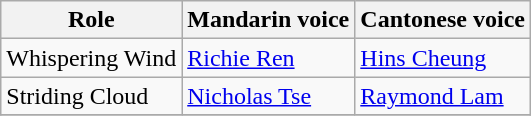<table class="wikitable">
<tr>
<th>Role</th>
<th>Mandarin voice</th>
<th>Cantonese voice</th>
</tr>
<tr>
<td>Whispering Wind</td>
<td><a href='#'>Richie Ren</a></td>
<td><a href='#'>Hins Cheung</a></td>
</tr>
<tr>
<td>Striding Cloud</td>
<td><a href='#'>Nicholas Tse</a></td>
<td><a href='#'>Raymond Lam</a></td>
</tr>
<tr>
</tr>
</table>
